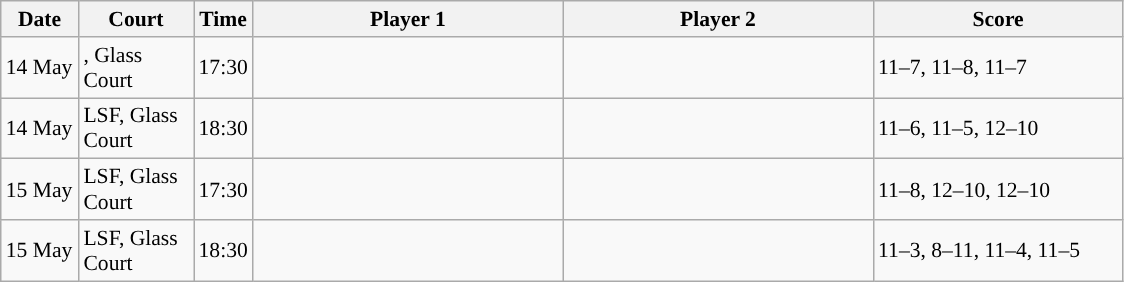<table class="sortable wikitable" style="font-size:90%">
<tr>
<th width="45" class="unsortable">Date</th>
<th width="70">Court</th>
<th width="30">Time</th>
<th width="200">Player 1</th>
<th width="200">Player 2</th>
<th width="160" class="unsortable">Score</th>
</tr>
<tr>
<td>14 May</td>
<td>, Glass Court</td>
<td>17:30</td>
<td><strong></strong></td>
<td></td>
<td>11–7, 11–8, 11–7</td>
</tr>
<tr>
<td>14 May</td>
<td>LSF, Glass Court</td>
<td>18:30</td>
<td><strong></strong></td>
<td></td>
<td>11–6, 11–5, 12–10</td>
</tr>
<tr>
<td>15 May</td>
<td>LSF, Glass Court</td>
<td>17:30</td>
<td><strong></strong></td>
<td></td>
<td>11–8, 12–10, 12–10</td>
</tr>
<tr>
<td>15 May</td>
<td>LSF, Glass Court</td>
<td>18:30</td>
<td><strong></strong></td>
<td></td>
<td>11–3, 8–11, 11–4, 11–5</td>
</tr>
</table>
